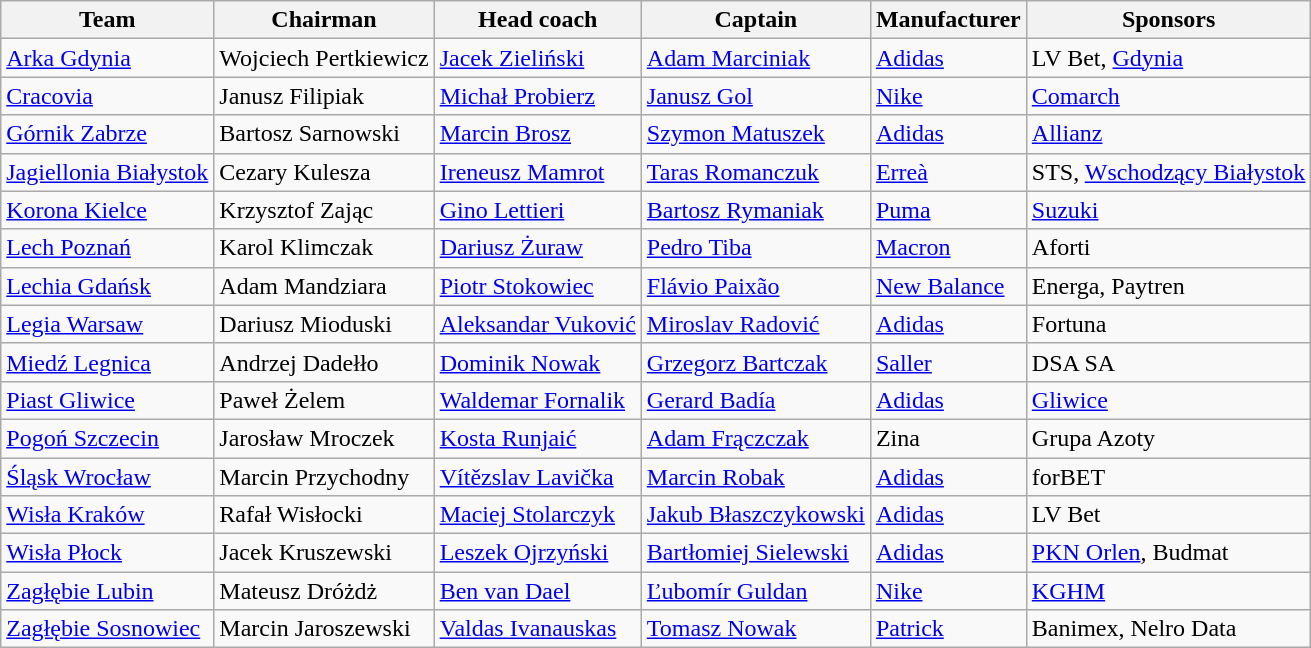<table class="wikitable sortable" style="text-align: left;">
<tr>
<th>Team</th>
<th>Chairman</th>
<th>Head coach</th>
<th>Captain</th>
<th>Manufacturer</th>
<th>Sponsors</th>
</tr>
<tr>
<td><a href='#'>Arka Gdynia</a></td>
<td> Wojciech Pertkiewicz</td>
<td> <a href='#'>Jacek Zieliński</a></td>
<td> <a href='#'>Adam Marciniak</a></td>
<td><a href='#'>Adidas</a></td>
<td>LV Bet, <a href='#'>Gdynia</a></td>
</tr>
<tr>
<td><a href='#'>Cracovia</a></td>
<td> Janusz Filipiak</td>
<td> <a href='#'>Michał Probierz</a></td>
<td> <a href='#'>Janusz Gol</a></td>
<td><a href='#'>Nike</a></td>
<td><a href='#'>Comarch</a></td>
</tr>
<tr>
<td><a href='#'>Górnik Zabrze</a></td>
<td> Bartosz Sarnowski</td>
<td> <a href='#'>Marcin Brosz</a></td>
<td> <a href='#'>Szymon Matuszek</a></td>
<td><a href='#'>Adidas</a></td>
<td><a href='#'>Allianz</a></td>
</tr>
<tr>
<td><a href='#'>Jagiellonia Białystok</a></td>
<td> Cezary Kulesza</td>
<td> <a href='#'>Ireneusz Mamrot</a></td>
<td> <a href='#'>Taras Romanczuk</a></td>
<td><a href='#'>Erreà</a></td>
<td>STS, <a href='#'>Wschodzący Białystok</a></td>
</tr>
<tr>
<td><a href='#'>Korona Kielce</a></td>
<td> Krzysztof Zając</td>
<td> <a href='#'>Gino Lettieri</a></td>
<td> <a href='#'>Bartosz Rymaniak</a></td>
<td><a href='#'>Puma</a></td>
<td><a href='#'>Suzuki</a></td>
</tr>
<tr>
<td><a href='#'>Lech Poznań</a></td>
<td> Karol Klimczak</td>
<td> <a href='#'>Dariusz Żuraw</a></td>
<td> <a href='#'>Pedro Tiba</a></td>
<td><a href='#'>Macron</a></td>
<td>Aforti</td>
</tr>
<tr>
<td><a href='#'>Lechia Gdańsk</a></td>
<td> Adam Mandziara</td>
<td> <a href='#'>Piotr Stokowiec</a></td>
<td> <a href='#'>Flávio Paixão</a></td>
<td><a href='#'>New Balance</a></td>
<td>Energa, Paytren</td>
</tr>
<tr>
<td><a href='#'>Legia Warsaw</a></td>
<td> Dariusz Mioduski</td>
<td> <a href='#'>Aleksandar Vuković</a></td>
<td> <a href='#'>Miroslav Radović</a></td>
<td><a href='#'>Adidas</a></td>
<td>Fortuna</td>
</tr>
<tr>
<td><a href='#'>Miedź Legnica</a></td>
<td> Andrzej Dadełło</td>
<td> <a href='#'>Dominik Nowak</a></td>
<td> <a href='#'>Grzegorz Bartczak</a></td>
<td><a href='#'>Saller</a></td>
<td>DSA SA</td>
</tr>
<tr>
<td><a href='#'>Piast Gliwice</a></td>
<td> Paweł Żelem</td>
<td> <a href='#'>Waldemar Fornalik</a></td>
<td> <a href='#'>Gerard Badía</a></td>
<td><a href='#'>Adidas</a></td>
<td><a href='#'>Gliwice</a></td>
</tr>
<tr>
<td><a href='#'>Pogoń Szczecin</a></td>
<td> Jarosław Mroczek</td>
<td> <a href='#'>Kosta Runjaić</a></td>
<td> <a href='#'>Adam Frączczak</a></td>
<td>Zina</td>
<td>Grupa Azoty</td>
</tr>
<tr>
<td><a href='#'>Śląsk Wrocław</a></td>
<td> Marcin Przychodny</td>
<td> <a href='#'>Vítězslav Lavička</a></td>
<td> <a href='#'>Marcin Robak</a></td>
<td><a href='#'>Adidas</a></td>
<td>forBET</td>
</tr>
<tr>
<td><a href='#'>Wisła Kraków</a></td>
<td> Rafał Wisłocki</td>
<td> <a href='#'>Maciej Stolarczyk</a></td>
<td> <a href='#'>Jakub Błaszczykowski</a></td>
<td><a href='#'>Adidas</a></td>
<td>LV Bet</td>
</tr>
<tr>
<td><a href='#'>Wisła Płock</a></td>
<td> Jacek Kruszewski</td>
<td> <a href='#'>Leszek Ojrzyński</a></td>
<td> <a href='#'>Bartłomiej Sielewski</a></td>
<td><a href='#'>Adidas</a></td>
<td><a href='#'>PKN Orlen</a>, Budmat</td>
</tr>
<tr>
<td><a href='#'>Zagłębie Lubin</a></td>
<td> Mateusz Dróżdż</td>
<td> <a href='#'>Ben van Dael</a></td>
<td> <a href='#'>Ľubomír Guldan</a></td>
<td><a href='#'>Nike</a></td>
<td><a href='#'>KGHM</a></td>
</tr>
<tr>
<td><a href='#'>Zagłębie Sosnowiec</a></td>
<td> Marcin Jaroszewski</td>
<td> <a href='#'>Valdas Ivanauskas</a></td>
<td> <a href='#'>Tomasz Nowak</a></td>
<td><a href='#'>Patrick</a></td>
<td>Banimex, Nelro Data</td>
</tr>
</table>
